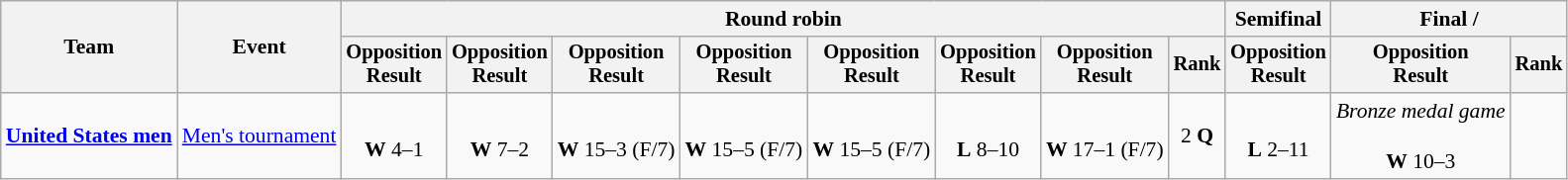<table class=wikitable style=font-size:90%;text-align:center>
<tr>
<th rowspan=2>Team</th>
<th rowspan=2>Event</th>
<th colspan=8>Round robin</th>
<th>Semifinal</th>
<th colspan=2>Final / </th>
</tr>
<tr style=font-size:95%>
<th>Opposition<br>Result</th>
<th>Opposition<br>Result</th>
<th>Opposition<br>Result</th>
<th>Opposition<br>Result</th>
<th>Opposition<br>Result</th>
<th>Opposition<br>Result</th>
<th>Opposition<br>Result</th>
<th>Rank</th>
<th>Opposition<br>Result</th>
<th>Opposition<br>Result</th>
<th>Rank</th>
</tr>
<tr>
<td align=left><strong><a href='#'>United States men</a></strong></td>
<td align=left><a href='#'>Men's tournament</a></td>
<td><br><strong>W</strong> 4–1</td>
<td><br><strong>W</strong> 7–2</td>
<td><br><strong>W</strong> 15–3 (F/7)</td>
<td><br><strong>W</strong> 15–5 (F/7)</td>
<td><br><strong>W</strong> 15–5 (F/7)</td>
<td><br><strong>L</strong> 8–10</td>
<td><br><strong>W</strong> 17–1 (F/7)</td>
<td>2 <strong>Q</strong></td>
<td><br><strong>L</strong> 2–11</td>
<td><em>Bronze medal game</em><br><br><strong>W</strong> 10–3</td>
<td></td>
</tr>
</table>
